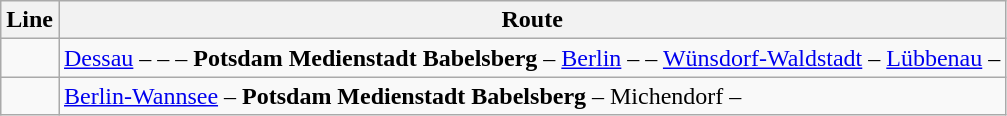<table class="wikitable">
<tr class="hintergrundfarbe6">
<th>Line</th>
<th>Route</th>
</tr>
<tr>
<td align="center"></td>
<td><a href='#'>Dessau</a> –  –  – <strong>Potsdam Medienstadt Babelsberg</strong> – <a href='#'>Berlin</a> –   – <a href='#'>Wünsdorf-Waldstadt</a> – <a href='#'>Lübbenau</a> – </td>
</tr>
<tr>
<td align="center"></td>
<td><a href='#'>Berlin-Wannsee</a> – <strong>Potsdam Medienstadt Babelsberg</strong> – Michendorf – </td>
</tr>
</table>
